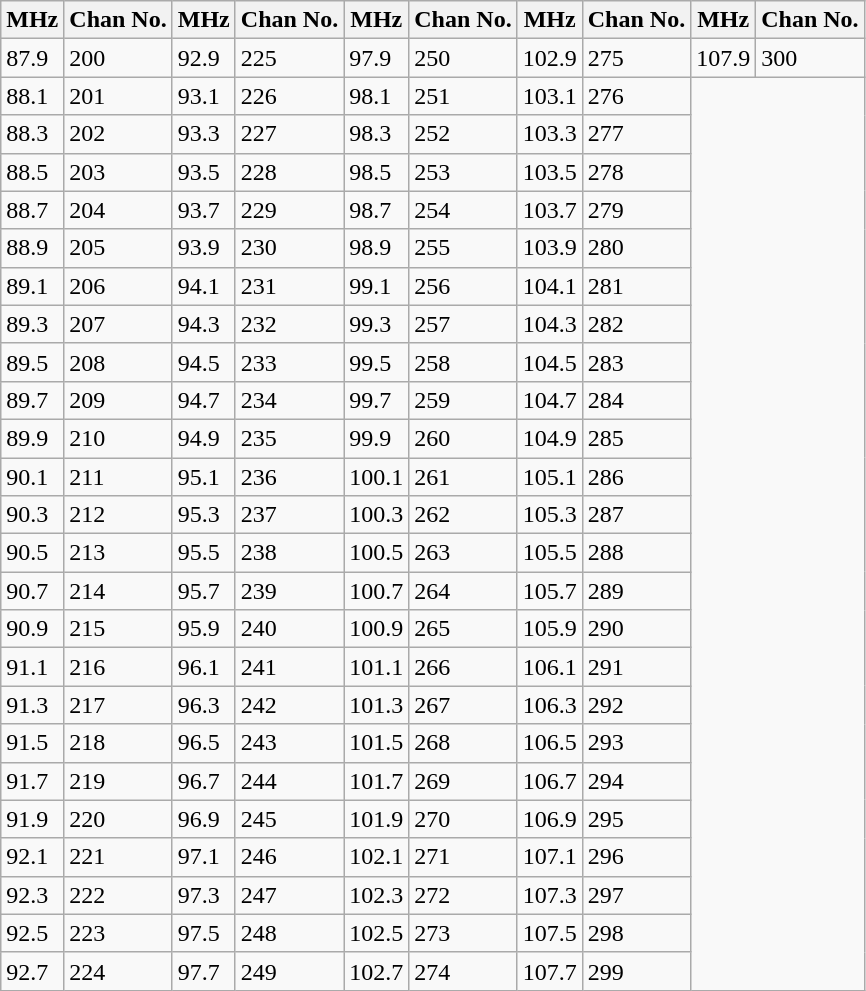<table class="wikitable">
<tr>
<th>MHz</th>
<th>Chan No.</th>
<th>MHz</th>
<th>Chan No.</th>
<th>MHz</th>
<th>Chan No.</th>
<th>MHz</th>
<th>Chan No.</th>
<th>MHz</th>
<th>Chan No.</th>
</tr>
<tr>
<td>87.9</td>
<td>200</td>
<td>92.9</td>
<td>225</td>
<td>97.9</td>
<td>250</td>
<td>102.9</td>
<td>275</td>
<td>107.9</td>
<td>300</td>
</tr>
<tr>
<td>88.1</td>
<td>201</td>
<td>93.1</td>
<td>226</td>
<td>98.1</td>
<td>251</td>
<td>103.1</td>
<td>276</td>
</tr>
<tr>
<td>88.3</td>
<td>202</td>
<td>93.3</td>
<td>227</td>
<td>98.3</td>
<td>252</td>
<td>103.3</td>
<td>277</td>
</tr>
<tr>
<td>88.5</td>
<td>203</td>
<td>93.5</td>
<td>228</td>
<td>98.5</td>
<td>253</td>
<td>103.5</td>
<td>278</td>
</tr>
<tr>
<td>88.7</td>
<td>204</td>
<td>93.7</td>
<td>229</td>
<td>98.7</td>
<td>254</td>
<td>103.7</td>
<td>279</td>
</tr>
<tr>
<td>88.9</td>
<td>205</td>
<td>93.9</td>
<td>230</td>
<td>98.9</td>
<td>255</td>
<td>103.9</td>
<td>280</td>
</tr>
<tr>
<td>89.1</td>
<td>206</td>
<td>94.1</td>
<td>231</td>
<td>99.1</td>
<td>256</td>
<td>104.1</td>
<td>281</td>
</tr>
<tr>
<td>89.3</td>
<td>207</td>
<td>94.3</td>
<td>232</td>
<td>99.3</td>
<td>257</td>
<td>104.3</td>
<td>282</td>
</tr>
<tr>
<td>89.5</td>
<td>208</td>
<td>94.5</td>
<td>233</td>
<td>99.5</td>
<td>258</td>
<td>104.5</td>
<td>283</td>
</tr>
<tr>
<td>89.7</td>
<td>209</td>
<td>94.7</td>
<td>234</td>
<td>99.7</td>
<td>259</td>
<td>104.7</td>
<td>284</td>
</tr>
<tr>
<td>89.9</td>
<td>210</td>
<td>94.9</td>
<td>235</td>
<td>99.9</td>
<td>260</td>
<td>104.9</td>
<td>285</td>
</tr>
<tr>
<td>90.1</td>
<td>211</td>
<td>95.1</td>
<td>236</td>
<td>100.1</td>
<td>261</td>
<td>105.1</td>
<td>286</td>
</tr>
<tr>
<td>90.3</td>
<td>212</td>
<td>95.3</td>
<td>237</td>
<td>100.3</td>
<td>262</td>
<td>105.3</td>
<td>287</td>
</tr>
<tr>
<td>90.5</td>
<td>213</td>
<td>95.5</td>
<td>238</td>
<td>100.5</td>
<td>263</td>
<td>105.5</td>
<td>288</td>
</tr>
<tr>
<td>90.7</td>
<td>214</td>
<td>95.7</td>
<td>239</td>
<td>100.7</td>
<td>264</td>
<td>105.7</td>
<td>289</td>
</tr>
<tr>
<td>90.9</td>
<td>215</td>
<td>95.9</td>
<td>240</td>
<td>100.9</td>
<td>265</td>
<td>105.9</td>
<td>290</td>
</tr>
<tr>
<td>91.1</td>
<td>216</td>
<td>96.1</td>
<td>241</td>
<td>101.1</td>
<td>266</td>
<td>106.1</td>
<td>291</td>
</tr>
<tr>
<td>91.3</td>
<td>217</td>
<td>96.3</td>
<td>242</td>
<td>101.3</td>
<td>267</td>
<td>106.3</td>
<td>292</td>
</tr>
<tr>
<td>91.5</td>
<td>218</td>
<td>96.5</td>
<td>243</td>
<td>101.5</td>
<td>268</td>
<td>106.5</td>
<td>293</td>
</tr>
<tr>
<td>91.7</td>
<td>219</td>
<td>96.7</td>
<td>244</td>
<td>101.7</td>
<td>269</td>
<td>106.7</td>
<td>294</td>
</tr>
<tr>
<td>91.9</td>
<td>220</td>
<td>96.9</td>
<td>245</td>
<td>101.9</td>
<td>270</td>
<td>106.9</td>
<td>295</td>
</tr>
<tr>
<td>92.1</td>
<td>221</td>
<td>97.1</td>
<td>246</td>
<td>102.1</td>
<td>271</td>
<td>107.1</td>
<td>296</td>
</tr>
<tr>
<td>92.3</td>
<td>222</td>
<td>97.3</td>
<td>247</td>
<td>102.3</td>
<td>272</td>
<td>107.3</td>
<td>297</td>
</tr>
<tr>
<td>92.5</td>
<td>223</td>
<td>97.5</td>
<td>248</td>
<td>102.5</td>
<td>273</td>
<td>107.5</td>
<td>298</td>
</tr>
<tr>
<td>92.7</td>
<td>224</td>
<td>97.7</td>
<td>249</td>
<td>102.7</td>
<td>274</td>
<td>107.7</td>
<td>299</td>
</tr>
</table>
